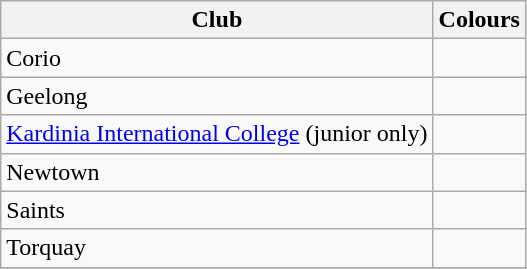<table class="wikitable" border="1">
<tr>
<th>Club</th>
<th>Colours</th>
</tr>
<tr>
<td>Corio</td>
<td></td>
</tr>
<tr>
<td>Geelong</td>
<td></td>
</tr>
<tr>
<td><a href='#'>Kardinia International College</a> (junior only)</td>
<td></td>
</tr>
<tr>
<td>Newtown</td>
<td></td>
</tr>
<tr>
<td>Saints</td>
<td></td>
</tr>
<tr>
<td>Torquay</td>
<td></td>
</tr>
<tr>
</tr>
</table>
